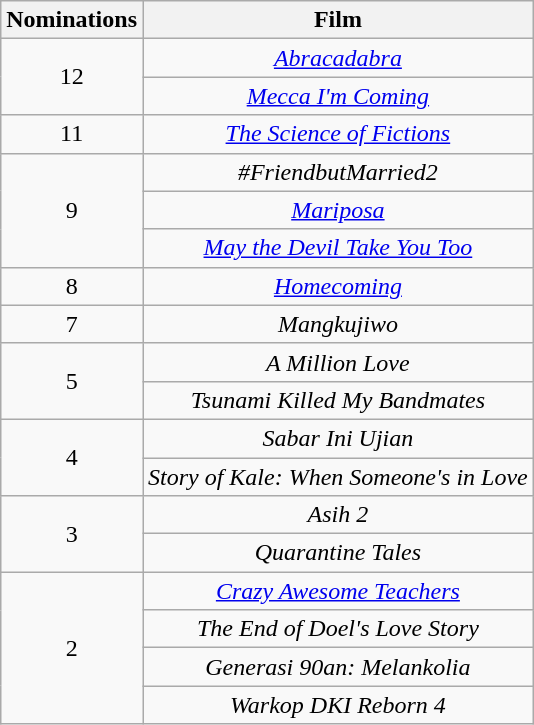<table class="wikitable plainrowheaders" style="text-align:center;">
<tr>
<th scope="col" style="width:55px;">Nominations</th>
<th scope="col" style="text-align:center;">Film</th>
</tr>
<tr>
<td rowspan="2">12</td>
<td><em><a href='#'>Abracadabra</a></em></td>
</tr>
<tr>
<td><em><a href='#'>Mecca I'm Coming</a></em></td>
</tr>
<tr>
<td>11</td>
<td><em><a href='#'>The Science of Fictions</a></em></td>
</tr>
<tr>
<td rowspan="3">9</td>
<td><em>#FriendbutMarried2</em></td>
</tr>
<tr>
<td><em><a href='#'>Mariposa</a></em></td>
</tr>
<tr>
<td><em><a href='#'>May the Devil Take You Too</a></em></td>
</tr>
<tr>
<td>8</td>
<td><em><a href='#'>Homecoming</a></em></td>
</tr>
<tr>
<td>7</td>
<td><em>Mangkujiwo</em></td>
</tr>
<tr>
<td rowspan="2">5</td>
<td><em>A Million Love</em></td>
</tr>
<tr>
<td><em>Tsunami Killed My Bandmates</em></td>
</tr>
<tr>
<td rowspan="2">4</td>
<td><em>Sabar Ini Ujian</em></td>
</tr>
<tr>
<td><em>Story of Kale: When Someone's in Love</em></td>
</tr>
<tr>
<td rowspan="2">3</td>
<td><em>Asih 2</em></td>
</tr>
<tr>
<td><em>Quarantine Tales</em></td>
</tr>
<tr>
<td rowspan="4">2</td>
<td><em><a href='#'>Crazy Awesome Teachers</a></em></td>
</tr>
<tr>
<td><em>The End of Doel's Love Story</em></td>
</tr>
<tr>
<td><em>Generasi 90an: Melankolia</em></td>
</tr>
<tr>
<td><em>Warkop DKI Reborn 4</em></td>
</tr>
</table>
